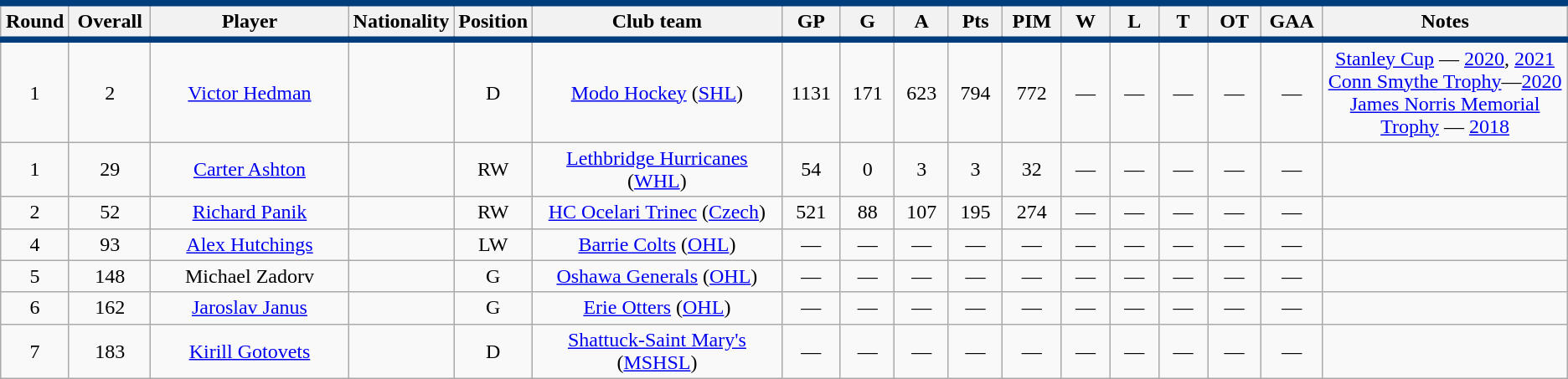<table class="wikitable sortable" style="text-align:center">
<tr style= "background:#FFFFFF; border-top:#003D7C 5px solid; border-bottom:#003D7C 5px solid;">
<th style="width:3em">Round</th>
<th style="width:4em">Overall</th>
<th style="width:15em">Player</th>
<th style="width:3em">Nationality</th>
<th style="width:3em">Position</th>
<th style="width:20em">Club team</th>
<th style="width:3em">GP</th>
<th style="width:3em">G</th>
<th style="width:3em">A</th>
<th style="width:3em">Pts</th>
<th style="width:3em">PIM</th>
<th style="width:3em">W</th>
<th style="width:3em">L</th>
<th style="width:3em">T</th>
<th style="width:3em">OT</th>
<th style="width:3em">GAA</th>
<th style="width:20em">Notes</th>
</tr>
<tr>
<td>1</td>
<td>2</td>
<td><a href='#'>Victor Hedman</a></td>
<td></td>
<td>D</td>
<td><a href='#'>Modo Hockey</a> (<a href='#'>SHL</a>)</td>
<td>1131</td>
<td>171</td>
<td>623</td>
<td>794</td>
<td>772</td>
<td>—</td>
<td>—</td>
<td>—</td>
<td>—</td>
<td>—</td>
<td><a href='#'>Stanley Cup</a> — <a href='#'>2020</a>, <a href='#'>2021</a><br><a href='#'>Conn Smythe Trophy</a>—<a href='#'>2020</a><br><a href='#'>James Norris Memorial Trophy</a> — <a href='#'>2018</a></td>
</tr>
<tr>
<td>1</td>
<td>29</td>
<td><a href='#'>Carter Ashton</a></td>
<td></td>
<td>RW</td>
<td><a href='#'>Lethbridge Hurricanes</a> (<a href='#'>WHL</a>)</td>
<td>54</td>
<td>0</td>
<td>3</td>
<td>3</td>
<td>32</td>
<td>—</td>
<td>—</td>
<td>—</td>
<td>—</td>
<td>—</td>
<td></td>
</tr>
<tr>
<td>2</td>
<td>52</td>
<td><a href='#'>Richard Panik</a></td>
<td></td>
<td>RW</td>
<td><a href='#'>HC Ocelari Trinec</a> (<a href='#'>Czech</a>)</td>
<td>521</td>
<td>88</td>
<td>107</td>
<td>195</td>
<td>274</td>
<td>—</td>
<td>—</td>
<td>—</td>
<td>—</td>
<td>—</td>
<td></td>
</tr>
<tr>
<td>4</td>
<td>93</td>
<td><a href='#'>Alex Hutchings</a></td>
<td></td>
<td>LW</td>
<td><a href='#'>Barrie Colts</a> (<a href='#'>OHL</a>)</td>
<td>—</td>
<td>—</td>
<td>—</td>
<td>—</td>
<td>—</td>
<td>—</td>
<td>—</td>
<td>—</td>
<td>—</td>
<td>—</td>
<td></td>
</tr>
<tr>
<td>5</td>
<td>148</td>
<td>Michael Zadorv</td>
<td></td>
<td>G</td>
<td><a href='#'>Oshawa Generals</a> (<a href='#'>OHL</a>)</td>
<td>—</td>
<td>—</td>
<td>—</td>
<td>—</td>
<td>—</td>
<td>—</td>
<td>—</td>
<td>—</td>
<td>—</td>
<td>—</td>
<td></td>
</tr>
<tr>
<td>6</td>
<td>162</td>
<td><a href='#'>Jaroslav Janus</a></td>
<td></td>
<td>G</td>
<td><a href='#'>Erie Otters</a> (<a href='#'>OHL</a>)</td>
<td>—</td>
<td>—</td>
<td>—</td>
<td>—</td>
<td>—</td>
<td>—</td>
<td>—</td>
<td>—</td>
<td>—</td>
<td>—</td>
<td></td>
</tr>
<tr>
<td>7</td>
<td>183</td>
<td><a href='#'>Kirill Gotovets</a></td>
<td></td>
<td>D</td>
<td><a href='#'>Shattuck-Saint Mary's</a> (<a href='#'>MSHSL</a>)</td>
<td>—</td>
<td>—</td>
<td>—</td>
<td>—</td>
<td>—</td>
<td>—</td>
<td>—</td>
<td>—</td>
<td>—</td>
<td>—</td>
<td></td>
</tr>
</table>
